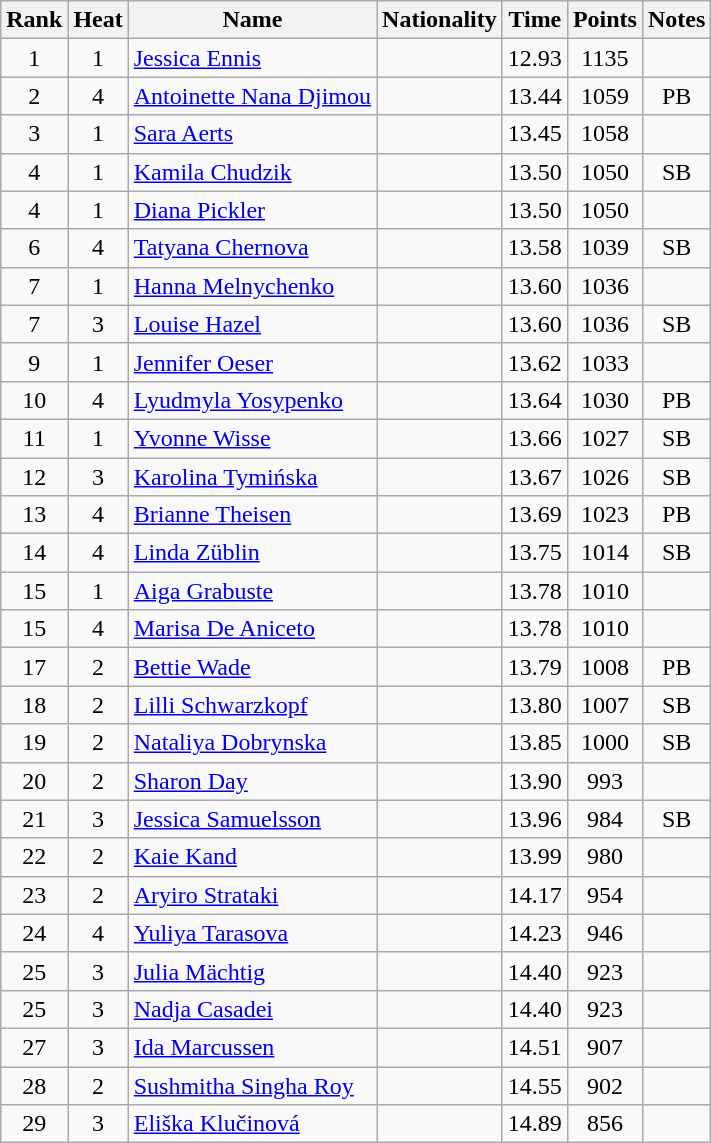<table class="wikitable sortable" style="text-align:center">
<tr>
<th>Rank</th>
<th>Heat</th>
<th>Name</th>
<th>Nationality</th>
<th>Time</th>
<th>Points</th>
<th>Notes</th>
</tr>
<tr>
<td>1</td>
<td>1</td>
<td align=left><a href='#'>Jessica Ennis</a></td>
<td align=left></td>
<td>12.93</td>
<td>1135</td>
<td></td>
</tr>
<tr>
<td>2</td>
<td>4</td>
<td align=left><a href='#'>Antoinette Nana Djimou</a></td>
<td align=left></td>
<td>13.44</td>
<td>1059</td>
<td>PB</td>
</tr>
<tr>
<td>3</td>
<td>1</td>
<td align=left><a href='#'>Sara Aerts</a></td>
<td align=left></td>
<td>13.45</td>
<td>1058</td>
<td></td>
</tr>
<tr>
<td>4</td>
<td>1</td>
<td align=left><a href='#'>Kamila Chudzik</a></td>
<td align=left></td>
<td>13.50</td>
<td>1050</td>
<td>SB</td>
</tr>
<tr>
<td>4</td>
<td>1</td>
<td align=left><a href='#'>Diana Pickler</a></td>
<td align=left></td>
<td>13.50</td>
<td>1050</td>
<td></td>
</tr>
<tr>
<td>6</td>
<td>4</td>
<td align=left><a href='#'>Tatyana Chernova</a></td>
<td align=left></td>
<td>13.58</td>
<td>1039</td>
<td>SB</td>
</tr>
<tr>
<td>7</td>
<td>1</td>
<td align=left><a href='#'>Hanna Melnychenko</a></td>
<td align=left></td>
<td>13.60</td>
<td>1036</td>
<td></td>
</tr>
<tr>
<td>7</td>
<td>3</td>
<td align=left><a href='#'>Louise Hazel</a></td>
<td align=left></td>
<td>13.60</td>
<td>1036</td>
<td>SB</td>
</tr>
<tr>
<td>9</td>
<td>1</td>
<td align=left><a href='#'>Jennifer Oeser</a></td>
<td align=left></td>
<td>13.62</td>
<td>1033</td>
<td></td>
</tr>
<tr>
<td>10</td>
<td>4</td>
<td align=left><a href='#'>Lyudmyla Yosypenko</a></td>
<td align=left></td>
<td>13.64</td>
<td>1030</td>
<td>PB</td>
</tr>
<tr>
<td>11</td>
<td>1</td>
<td align=left><a href='#'>Yvonne Wisse</a></td>
<td align=left></td>
<td>13.66</td>
<td>1027</td>
<td>SB</td>
</tr>
<tr>
<td>12</td>
<td>3</td>
<td align=left><a href='#'>Karolina Tymińska</a></td>
<td align=left></td>
<td>13.67</td>
<td>1026</td>
<td>SB</td>
</tr>
<tr>
<td>13</td>
<td>4</td>
<td align=left><a href='#'>Brianne Theisen</a></td>
<td align=left></td>
<td>13.69</td>
<td>1023</td>
<td>PB</td>
</tr>
<tr>
<td>14</td>
<td>4</td>
<td align=left><a href='#'>Linda Züblin</a></td>
<td align=left></td>
<td>13.75</td>
<td>1014</td>
<td>SB</td>
</tr>
<tr>
<td>15</td>
<td>1</td>
<td align=left><a href='#'>Aiga Grabuste</a></td>
<td align=left></td>
<td>13.78</td>
<td>1010</td>
<td></td>
</tr>
<tr>
<td>15</td>
<td>4</td>
<td align=left><a href='#'>Marisa De Aniceto</a></td>
<td align=left></td>
<td>13.78</td>
<td>1010</td>
<td></td>
</tr>
<tr>
<td>17</td>
<td>2</td>
<td align=left><a href='#'>Bettie Wade</a></td>
<td align=left></td>
<td>13.79</td>
<td>1008</td>
<td>PB</td>
</tr>
<tr>
<td>18</td>
<td>2</td>
<td align=left><a href='#'>Lilli Schwarzkopf</a></td>
<td align=left></td>
<td>13.80</td>
<td>1007</td>
<td>SB</td>
</tr>
<tr>
<td>19</td>
<td>2</td>
<td align=left><a href='#'>Nataliya Dobrynska</a></td>
<td align=left></td>
<td>13.85</td>
<td>1000</td>
<td>SB</td>
</tr>
<tr>
<td>20</td>
<td>2</td>
<td align=left><a href='#'>Sharon Day</a></td>
<td align=left></td>
<td>13.90</td>
<td>993</td>
<td></td>
</tr>
<tr>
<td>21</td>
<td>3</td>
<td align=left><a href='#'>Jessica Samuelsson</a></td>
<td align=left></td>
<td>13.96</td>
<td>984</td>
<td>SB</td>
</tr>
<tr>
<td>22</td>
<td>2</td>
<td align=left><a href='#'>Kaie Kand</a></td>
<td align=left></td>
<td>13.99</td>
<td>980</td>
<td></td>
</tr>
<tr>
<td>23</td>
<td>2</td>
<td align=left><a href='#'>Aryiro Strataki</a></td>
<td align=left></td>
<td>14.17</td>
<td>954</td>
<td></td>
</tr>
<tr>
<td>24</td>
<td>4</td>
<td align=left><a href='#'>Yuliya Tarasova</a></td>
<td align=left></td>
<td>14.23</td>
<td>946</td>
<td></td>
</tr>
<tr>
<td>25</td>
<td>3</td>
<td align=left><a href='#'>Julia Mächtig</a></td>
<td align=left></td>
<td>14.40</td>
<td>923</td>
<td></td>
</tr>
<tr>
<td>25</td>
<td>3</td>
<td align=left><a href='#'>Nadja Casadei</a></td>
<td align=left></td>
<td>14.40</td>
<td>923</td>
<td></td>
</tr>
<tr>
<td>27</td>
<td>3</td>
<td align=left><a href='#'>Ida Marcussen</a></td>
<td align=left></td>
<td>14.51</td>
<td>907</td>
<td></td>
</tr>
<tr>
<td>28</td>
<td>2</td>
<td align=left><a href='#'>Sushmitha Singha Roy</a></td>
<td align=left></td>
<td>14.55</td>
<td>902</td>
<td></td>
</tr>
<tr>
<td>29</td>
<td>3</td>
<td align=left><a href='#'>Eliška Klučinová</a></td>
<td align=left></td>
<td>14.89</td>
<td>856</td>
<td></td>
</tr>
</table>
